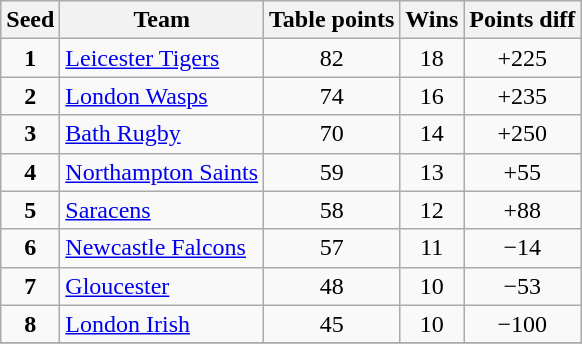<table class="wikitable" style="text-align: center;">
<tr>
<th>Seed</th>
<th>Team</th>
<th>Table points</th>
<th>Wins</th>
<th>Points diff</th>
</tr>
<tr>
<td><strong>1</strong></td>
<td align=left><a href='#'>Leicester Tigers</a></td>
<td>82</td>
<td>18</td>
<td>+225</td>
</tr>
<tr>
<td><strong>2</strong></td>
<td align=left><a href='#'>London Wasps</a></td>
<td>74</td>
<td>16</td>
<td>+235</td>
</tr>
<tr>
<td><strong>3</strong></td>
<td align=left><a href='#'>Bath Rugby</a></td>
<td>70</td>
<td>14</td>
<td>+250</td>
</tr>
<tr>
<td><strong>4</strong></td>
<td align=left><a href='#'>Northampton Saints</a></td>
<td>59</td>
<td>13</td>
<td>+55</td>
</tr>
<tr>
<td><strong>5</strong></td>
<td align=left><a href='#'>Saracens</a></td>
<td>58</td>
<td>12</td>
<td>+88</td>
</tr>
<tr>
<td><strong>6</strong></td>
<td align=left><a href='#'>Newcastle Falcons</a></td>
<td>57</td>
<td>11</td>
<td>−14</td>
</tr>
<tr>
<td><strong>7</strong></td>
<td align=left><a href='#'>Gloucester</a></td>
<td>48</td>
<td>10</td>
<td>−53</td>
</tr>
<tr>
<td><strong>8</strong></td>
<td align=left><a href='#'>London Irish</a></td>
<td>45</td>
<td>10</td>
<td>−100</td>
</tr>
<tr>
</tr>
</table>
